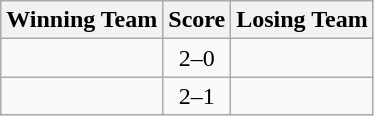<table class=wikitable style="border:1px solid #AAAAAA;">
<tr>
<th>Winning Team</th>
<th>Score</th>
<th>Losing Team</th>
</tr>
<tr>
<td><strong></strong></td>
<td align="center">2–0</td>
<td></td>
</tr>
<tr>
<td><strong></strong></td>
<td align="center">2–1</td>
<td></td>
</tr>
</table>
